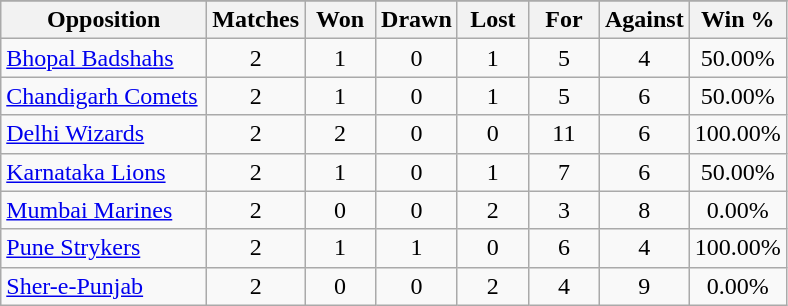<table class="wikitable sortable" style="text-align:center">
<tr>
</tr>
<tr>
<th width=130>Opposition</th>
<th width=40>Matches</th>
<th width=40>Won</th>
<th width=40>Drawn</th>
<th width=40>Lost</th>
<th width=40>For</th>
<th width=40>Against</th>
<th width=40>Win %</th>
</tr>
<tr>
<td align=left><a href='#'>Bhopal Badshahs</a></td>
<td>2</td>
<td>1</td>
<td>0</td>
<td>1</td>
<td>5</td>
<td>4</td>
<td>50.00%</td>
</tr>
<tr>
<td align=left><a href='#'>Chandigarh Comets</a></td>
<td>2</td>
<td>1</td>
<td>0</td>
<td>1</td>
<td>5</td>
<td>6</td>
<td>50.00%</td>
</tr>
<tr>
<td align=left><a href='#'>Delhi Wizards</a></td>
<td>2</td>
<td>2</td>
<td>0</td>
<td>0</td>
<td>11</td>
<td>6</td>
<td>100.00%</td>
</tr>
<tr>
<td align=left><a href='#'>Karnataka Lions</a></td>
<td>2</td>
<td>1</td>
<td>0</td>
<td>1</td>
<td>7</td>
<td>6</td>
<td>50.00%</td>
</tr>
<tr>
<td align=left><a href='#'>Mumbai Marines</a></td>
<td>2</td>
<td>0</td>
<td>0</td>
<td>2</td>
<td>3</td>
<td>8</td>
<td>0.00%</td>
</tr>
<tr>
<td align=left><a href='#'>Pune Strykers</a></td>
<td>2</td>
<td>1</td>
<td>1</td>
<td>0</td>
<td>6</td>
<td>4</td>
<td>100.00%</td>
</tr>
<tr>
<td align=left><a href='#'>Sher-e-Punjab</a></td>
<td>2</td>
<td>0</td>
<td>0</td>
<td>2</td>
<td>4</td>
<td>9</td>
<td>0.00%</td>
</tr>
</table>
